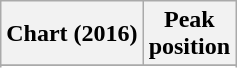<table class="wikitable sortable plainrowheaders">
<tr>
<th>Chart (2016)</th>
<th>Peak<br>position</th>
</tr>
<tr>
</tr>
<tr>
</tr>
<tr>
</tr>
<tr>
</tr>
</table>
